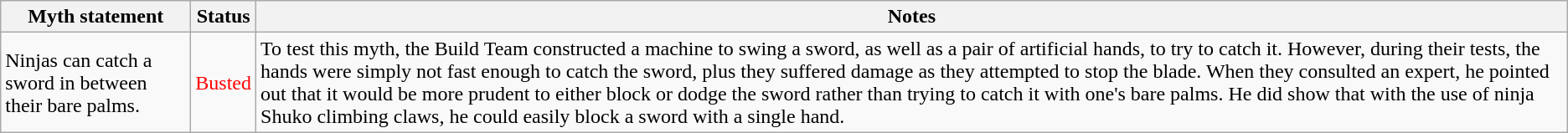<table class="wikitable plainrowheaders">
<tr>
<th>Myth statement</th>
<th>Status</th>
<th>Notes</th>
</tr>
<tr>
<td>Ninjas can catch a sword in between their bare palms.</td>
<td style="color:red">Busted</td>
<td>To test this myth, the Build Team constructed a machine to swing a sword, as well as a pair of artificial hands, to try to catch it. However, during their tests, the hands were simply not fast enough to catch the sword, plus they suffered damage as they attempted to stop the blade. When they consulted an expert, he pointed out that it would be more prudent to either block or dodge the sword rather than trying to catch it with one's bare palms. He did show that with the use of ninja Shuko climbing claws, he could easily block a sword with a single hand.</td>
</tr>
</table>
